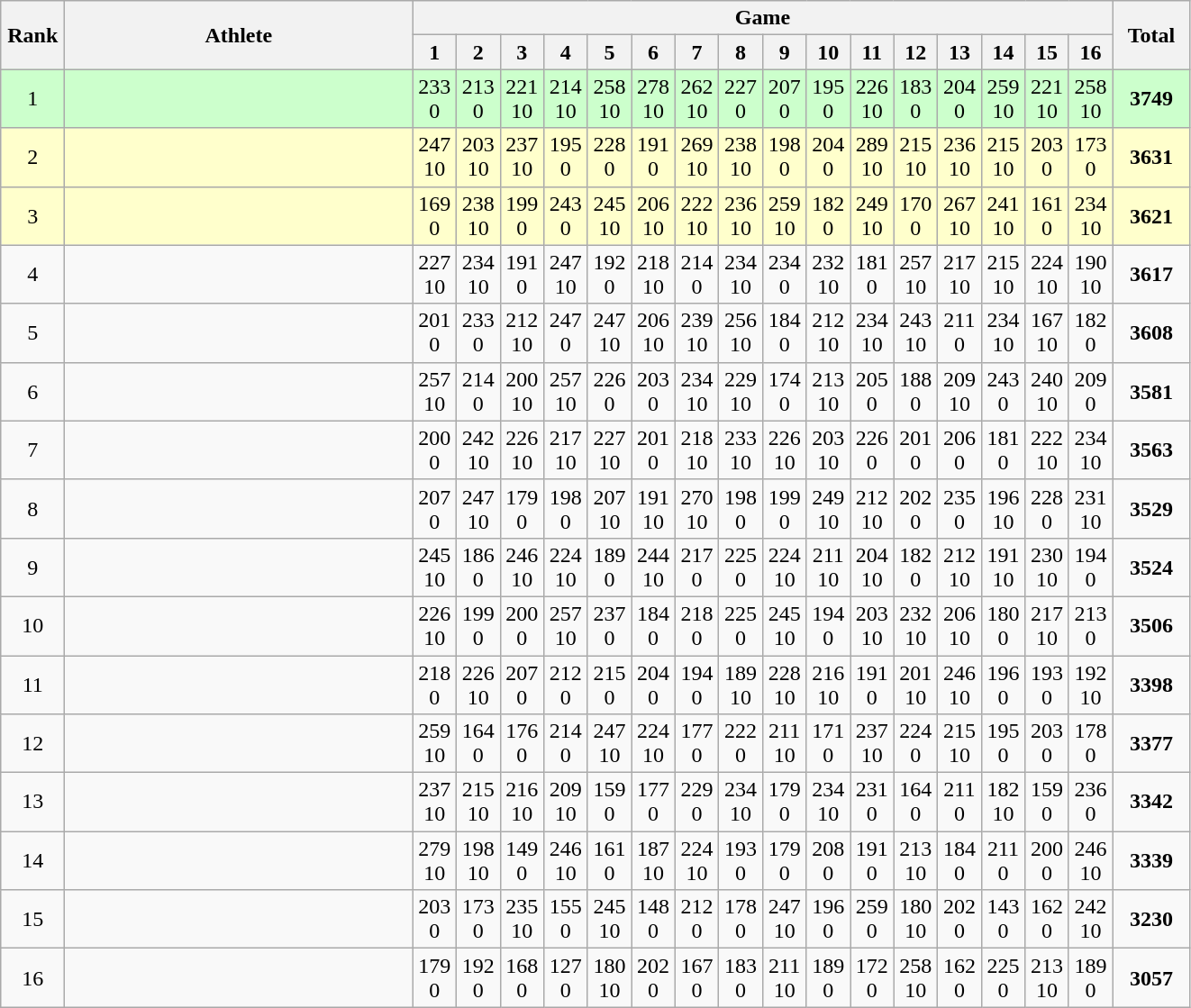<table class=wikitable style="text-align:center">
<tr>
<th rowspan="2" width=40>Rank</th>
<th rowspan="2" width=250>Athlete</th>
<th colspan="16">Game</th>
<th rowspan="2" width=50>Total</th>
</tr>
<tr>
<th width=25>1</th>
<th width=25>2</th>
<th width=25>3</th>
<th width=25>4</th>
<th width=25>5</th>
<th width=25>6</th>
<th width=25>7</th>
<th width=25>8</th>
<th width=25>9</th>
<th width=25>10</th>
<th width=25>11</th>
<th width=25>12</th>
<th width=25>13</th>
<th width=25>14</th>
<th width=25>15</th>
<th width=25>16</th>
</tr>
<tr bgcolor="#ccffcc">
<td>1</td>
<td align="left"></td>
<td>233<br>0</td>
<td>213<br>0</td>
<td>221<br>10</td>
<td>214<br>10</td>
<td>258<br>10</td>
<td>278<br>10</td>
<td>262<br>10</td>
<td>227<br>0</td>
<td>207<br>0</td>
<td>195<br>0</td>
<td>226<br>10</td>
<td>183<br>0</td>
<td>204<br>0</td>
<td>259<br>10</td>
<td>221<br>10</td>
<td>258<br>10</td>
<td><strong>3749</strong></td>
</tr>
<tr bgcolor="#ffffcc">
<td>2</td>
<td align="left"></td>
<td>247<br>10</td>
<td>203<br>10</td>
<td>237<br>10</td>
<td>195<br>0</td>
<td>228<br>0</td>
<td>191<br>0</td>
<td>269<br>10</td>
<td>238<br>10</td>
<td>198<br>0</td>
<td>204<br>0</td>
<td>289<br>10</td>
<td>215<br>10</td>
<td>236<br>10</td>
<td>215<br>10</td>
<td>203<br>0</td>
<td>173<br>0</td>
<td><strong>3631</strong></td>
</tr>
<tr bgcolor="#ffffcc">
<td>3</td>
<td align="left"></td>
<td>169<br>0</td>
<td>238<br>10</td>
<td>199<br>0</td>
<td>243<br>0</td>
<td>245<br>10</td>
<td>206<br>10</td>
<td>222<br>10</td>
<td>236<br>10</td>
<td>259<br>10</td>
<td>182<br>0</td>
<td>249<br>10</td>
<td>170<br>0</td>
<td>267<br>10</td>
<td>241<br>10</td>
<td>161<br>0</td>
<td>234<br>10</td>
<td><strong>3621</strong></td>
</tr>
<tr>
<td>4</td>
<td align="left"></td>
<td>227<br>10</td>
<td>234<br>10</td>
<td>191<br>0</td>
<td>247<br>10</td>
<td>192<br>0</td>
<td>218<br>10</td>
<td>214<br>0</td>
<td>234<br>10</td>
<td>234<br>0</td>
<td>232<br>10</td>
<td>181<br>0</td>
<td>257<br>10</td>
<td>217<br>10</td>
<td>215<br>10</td>
<td>224<br>10</td>
<td>190<br>10</td>
<td><strong>3617</strong></td>
</tr>
<tr>
<td>5</td>
<td align="left"></td>
<td>201<br>0</td>
<td>233<br>0</td>
<td>212<br>10</td>
<td>247<br>0</td>
<td>247<br>10</td>
<td>206<br>10</td>
<td>239<br>10</td>
<td>256<br>10</td>
<td>184<br>0</td>
<td>212<br>10</td>
<td>234<br>10</td>
<td>243<br>10</td>
<td>211<br>0</td>
<td>234<br>10</td>
<td>167<br>10</td>
<td>182<br>0</td>
<td><strong>3608</strong></td>
</tr>
<tr>
<td>6</td>
<td align="left"></td>
<td>257<br>10</td>
<td>214<br>0</td>
<td>200<br>10</td>
<td>257<br>10</td>
<td>226<br>0</td>
<td>203<br>0</td>
<td>234<br>10</td>
<td>229<br>10</td>
<td>174<br>0</td>
<td>213<br>10</td>
<td>205<br>0</td>
<td>188<br>0</td>
<td>209<br>10</td>
<td>243<br>0</td>
<td>240<br>10</td>
<td>209<br>0</td>
<td><strong>3581</strong></td>
</tr>
<tr>
<td>7</td>
<td align="left"></td>
<td>200<br>0</td>
<td>242<br>10</td>
<td>226<br>10</td>
<td>217<br>10</td>
<td>227<br>10</td>
<td>201<br>0</td>
<td>218<br>10</td>
<td>233<br>10</td>
<td>226<br>10</td>
<td>203<br>10</td>
<td>226<br>0</td>
<td>201<br>0</td>
<td>206<br>0</td>
<td>181<br>0</td>
<td>222<br>10</td>
<td>234<br>10</td>
<td><strong>3563</strong></td>
</tr>
<tr>
<td>8</td>
<td align="left"></td>
<td>207<br>0</td>
<td>247<br>10</td>
<td>179<br>0</td>
<td>198<br>0</td>
<td>207<br>10</td>
<td>191<br>10</td>
<td>270<br>10</td>
<td>198<br>0</td>
<td>199<br>0</td>
<td>249<br>10</td>
<td>212<br>10</td>
<td>202<br>0</td>
<td>235<br>0</td>
<td>196<br>10</td>
<td>228<br>0</td>
<td>231<br>10</td>
<td><strong>3529</strong></td>
</tr>
<tr>
<td>9</td>
<td align="left"></td>
<td>245<br>10</td>
<td>186<br>0</td>
<td>246<br>10</td>
<td>224<br>10</td>
<td>189<br>0</td>
<td>244<br>10</td>
<td>217<br>0</td>
<td>225<br>0</td>
<td>224<br>10</td>
<td>211<br>10</td>
<td>204<br>10</td>
<td>182<br>0</td>
<td>212<br>10</td>
<td>191<br>10</td>
<td>230<br>10</td>
<td>194<br>0</td>
<td><strong>3524</strong></td>
</tr>
<tr>
<td>10</td>
<td align="left"></td>
<td>226<br>10</td>
<td>199<br>0</td>
<td>200<br>0</td>
<td>257<br>10</td>
<td>237<br>0</td>
<td>184<br>0</td>
<td>218<br>0</td>
<td>225<br>0</td>
<td>245<br>10</td>
<td>194<br>0</td>
<td>203<br>10</td>
<td>232<br>10</td>
<td>206<br>10</td>
<td>180<br>0</td>
<td>217<br>10</td>
<td>213<br>0</td>
<td><strong>3506</strong></td>
</tr>
<tr>
<td>11</td>
<td align="left"></td>
<td>218<br>0</td>
<td>226<br>10</td>
<td>207<br>0</td>
<td>212<br>0</td>
<td>215<br>0</td>
<td>204<br>0</td>
<td>194<br>0</td>
<td>189<br>10</td>
<td>228<br>10</td>
<td>216<br>10</td>
<td>191<br>0</td>
<td>201<br>10</td>
<td>246<br>10</td>
<td>196<br>0</td>
<td>193<br>0</td>
<td>192<br>10</td>
<td><strong>3398</strong></td>
</tr>
<tr>
<td>12</td>
<td align="left"></td>
<td>259<br>10</td>
<td>164<br>0</td>
<td>176<br>0</td>
<td>214<br>0</td>
<td>247<br>10</td>
<td>224<br>10</td>
<td>177<br>0</td>
<td>222<br>0</td>
<td>211<br>10</td>
<td>171<br>0</td>
<td>237<br>10</td>
<td>224<br>0</td>
<td>215<br>10</td>
<td>195<br>0</td>
<td>203<br>0</td>
<td>178<br>0</td>
<td><strong>3377</strong></td>
</tr>
<tr>
<td>13</td>
<td align="left"></td>
<td>237<br>10</td>
<td>215<br>10</td>
<td>216<br>10</td>
<td>209<br>10</td>
<td>159<br>0</td>
<td>177<br>0</td>
<td>229<br>0</td>
<td>234<br>10</td>
<td>179<br>0</td>
<td>234<br>10</td>
<td>231<br>0</td>
<td>164<br>0</td>
<td>211<br>0</td>
<td>182<br>10</td>
<td>159<br>0</td>
<td>236<br>0</td>
<td><strong>3342</strong></td>
</tr>
<tr>
<td>14</td>
<td align="left"></td>
<td>279<br>10</td>
<td>198<br>10</td>
<td>149<br>0</td>
<td>246<br>10</td>
<td>161<br>0</td>
<td>187<br>10</td>
<td>224<br>10</td>
<td>193<br>0</td>
<td>179<br>0</td>
<td>208<br>0</td>
<td>191<br>0</td>
<td>213<br>10</td>
<td>184<br>0</td>
<td>211<br>0</td>
<td>200<br>0</td>
<td>246<br>10</td>
<td><strong>3339</strong></td>
</tr>
<tr>
<td>15</td>
<td align="left"></td>
<td>203<br>0</td>
<td>173<br>0</td>
<td>235<br>10</td>
<td>155<br>0</td>
<td>245<br>10</td>
<td>148<br>0</td>
<td>212<br>0</td>
<td>178<br>0</td>
<td>247<br>10</td>
<td>196<br>0</td>
<td>259<br>0</td>
<td>180<br>10</td>
<td>202<br>0</td>
<td>143<br>0</td>
<td>162<br>0</td>
<td>242<br>10</td>
<td><strong>3230</strong></td>
</tr>
<tr>
<td>16</td>
<td align="left"></td>
<td>179<br>0</td>
<td>192<br>0</td>
<td>168<br>0</td>
<td>127<br>0</td>
<td>180<br>10</td>
<td>202<br>0</td>
<td>167<br>0</td>
<td>183<br>0</td>
<td>211<br>10</td>
<td>189<br>0</td>
<td>172<br>0</td>
<td>258<br>10</td>
<td>162<br>0</td>
<td>225<br>0</td>
<td>213<br>10</td>
<td>189<br>0</td>
<td><strong>3057</strong></td>
</tr>
</table>
